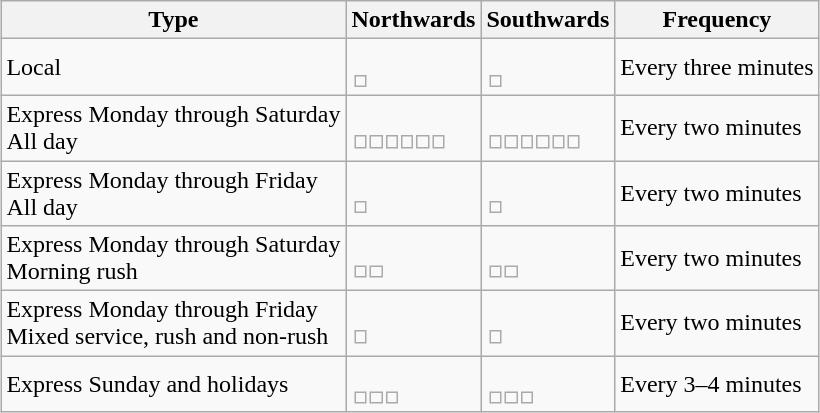<table class="wikitable" style="margin-left: auto; margin-right: auto; border: none;">
<tr>
<th>Type</th>
<th>Northwards</th>
<th>Southwards</th>
<th>Frequency</th>
</tr>
<tr>
<td>Local</td>
<td><br><table style="border:0px;">
<tr>
<td></td>
</tr>
</table>
</td>
<td><br><table style="border:0px;">
<tr>
<td></td>
</tr>
</table>
</td>
<td>Every three minutes</td>
</tr>
<tr>
<td>Express Monday through Saturday<br>All day</td>
<td><br><table style="border:0px;">
<tr>
<td></td>
<td></td>
<td></td>
<td></td>
<td></td>
<td></td>
</tr>
</table>
</td>
<td><br><table style="border:0px;">
<tr>
<td></td>
<td></td>
<td></td>
<td></td>
<td></td>
<td></td>
</tr>
</table>
</td>
<td>Every two minutes</td>
</tr>
<tr>
<td>Express Monday through Friday<br>All day</td>
<td><br><table style="border:0px;">
<tr>
<td></td>
</tr>
</table>
</td>
<td><br><table style="border:0px;">
<tr>
<td></td>
</tr>
</table>
</td>
<td>Every two minutes</td>
</tr>
<tr>
<td>Express Monday through Saturday<br>Morning rush</td>
<td><br><table style="border:0px;">
<tr>
<td></td>
<td></td>
</tr>
</table>
</td>
<td><br><table style="border:0px;">
<tr>
<td></td>
<td></td>
</tr>
</table>
</td>
<td>Every two minutes</td>
</tr>
<tr>
<td>Express Monday through Friday<br>Mixed service, rush and non-rush</td>
<td><br><table style="border:0px;">
<tr>
<td></td>
</tr>
</table>
</td>
<td><br><table style="border:0px;">
<tr>
<td></td>
</tr>
</table>
</td>
<td>Every two minutes</td>
</tr>
<tr>
<td>Express Sunday and holidays</td>
<td><br><table style="border:0px;">
<tr>
<td></td>
<td></td>
<td></td>
</tr>
</table>
</td>
<td><br><table style="border:0px;">
<tr>
<td></td>
<td></td>
<td></td>
</tr>
</table>
</td>
<td>Every 3–4 minutes</td>
</tr>
</table>
